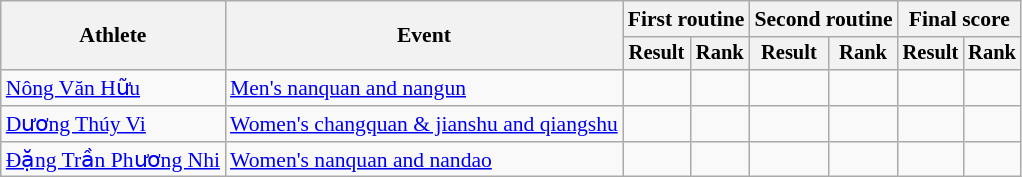<table class=wikitable style=font-size:90%;text-align:center>
<tr>
<th rowspan="2">Athlete</th>
<th rowspan="2">Event</th>
<th colspan="2">First routine</th>
<th colspan="2">Second routine</th>
<th colspan="2">Final score</th>
</tr>
<tr style="font-size:95%">
<th>Result</th>
<th>Rank</th>
<th>Result</th>
<th>Rank</th>
<th>Result</th>
<th>Rank</th>
</tr>
<tr align=center>
<td align=left><a href='#'>Nông Văn Hữu</a></td>
<td align=left><a href='#'>Men's nanquan and nangun</a></td>
<td></td>
<td></td>
<td></td>
<td></td>
<td></td>
<td></td>
</tr>
<tr align=center>
<td align=left><a href='#'>Dương Thúy Vi</a></td>
<td align=left><a href='#'>Women's changquan & jianshu and qiangshu</a></td>
<td></td>
<td></td>
<td></td>
<td></td>
<td></td>
<td></td>
</tr>
<tr align=center>
<td align=left><a href='#'>Đặng Trần Phương Nhi</a></td>
<td align=left><a href='#'>Women's nanquan and nandao</a></td>
<td></td>
<td></td>
<td></td>
<td></td>
<td></td>
<td></td>
</tr>
</table>
